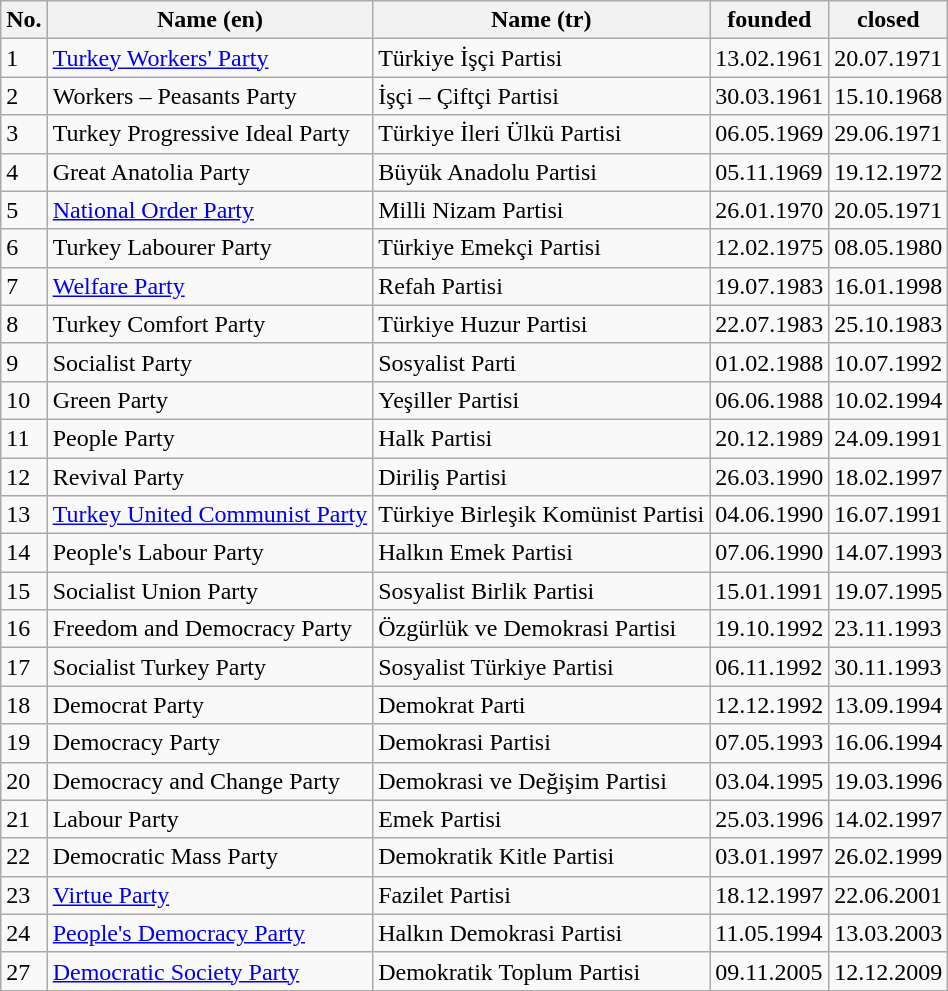<table class="wikitable collapsible collapsed">
<tr>
<th>No.</th>
<th>Name (en)</th>
<th>Name (tr)</th>
<th>founded</th>
<th>closed</th>
</tr>
<tr>
<td>1</td>
<td><a href='#'>Turkey Workers' Party</a></td>
<td>Türkiye İşçi Partisi</td>
<td>13.02.1961</td>
<td>20.07.1971</td>
</tr>
<tr>
<td>2</td>
<td>Workers – Peasants Party</td>
<td>İşçi – Çiftçi Partisi</td>
<td>30.03.1961</td>
<td>15.10.1968</td>
</tr>
<tr>
<td>3</td>
<td>Turkey Progressive Ideal Party</td>
<td>Türkiye İleri Ülkü Partisi</td>
<td>06.05.1969</td>
<td>29.06.1971</td>
</tr>
<tr>
<td>4</td>
<td>Great Anatolia Party</td>
<td>Büyük Anadolu Partisi</td>
<td>05.11.1969</td>
<td>19.12.1972</td>
</tr>
<tr>
<td>5</td>
<td><a href='#'>National Order Party</a></td>
<td>Milli Nizam Partisi</td>
<td>26.01.1970</td>
<td>20.05.1971</td>
</tr>
<tr>
<td>6</td>
<td>Turkey Labourer Party</td>
<td>Türkiye Emekçi Partisi</td>
<td>12.02.1975</td>
<td>08.05.1980</td>
</tr>
<tr>
<td>7</td>
<td><a href='#'>Welfare Party</a></td>
<td>Refah Partisi</td>
<td>19.07.1983</td>
<td>16.01.1998</td>
</tr>
<tr>
<td>8</td>
<td>Turkey Comfort Party</td>
<td>Türkiye Huzur Partisi</td>
<td>22.07.1983</td>
<td>25.10.1983</td>
</tr>
<tr>
<td>9</td>
<td>Socialist Party</td>
<td>Sosyalist Parti</td>
<td>01.02.1988</td>
<td>10.07.1992</td>
</tr>
<tr>
<td>10</td>
<td>Green Party</td>
<td>Yeşiller Partisi</td>
<td>06.06.1988</td>
<td>10.02.1994</td>
</tr>
<tr>
<td>11</td>
<td>People Party</td>
<td>Halk Partisi</td>
<td>20.12.1989</td>
<td>24.09.1991</td>
</tr>
<tr>
<td>12</td>
<td>Revival Party</td>
<td>Diriliş Partisi</td>
<td>26.03.1990</td>
<td>18.02.1997</td>
</tr>
<tr>
<td>13</td>
<td><a href='#'>Turkey United Communist Party</a></td>
<td>Türkiye Birleşik Komünist Partisi</td>
<td>04.06.1990</td>
<td>16.07.1991</td>
</tr>
<tr>
<td>14</td>
<td>People's Labour Party</td>
<td>Halkın Emek Partisi</td>
<td>07.06.1990</td>
<td>14.07.1993</td>
</tr>
<tr>
<td>15</td>
<td>Socialist Union Party</td>
<td>Sosyalist Birlik Partisi</td>
<td>15.01.1991</td>
<td>19.07.1995</td>
</tr>
<tr>
<td>16</td>
<td>Freedom and Democracy Party</td>
<td>Özgürlük ve Demokrasi Partisi</td>
<td>19.10.1992</td>
<td>23.11.1993</td>
</tr>
<tr>
<td>17</td>
<td>Socialist Turkey Party</td>
<td>Sosyalist Türkiye Partisi</td>
<td>06.11.1992</td>
<td>30.11.1993</td>
</tr>
<tr>
<td>18</td>
<td>Democrat Party</td>
<td>Demokrat Parti</td>
<td>12.12.1992</td>
<td>13.09.1994</td>
</tr>
<tr>
<td>19</td>
<td>Democracy Party</td>
<td>Demokrasi Partisi</td>
<td>07.05.1993</td>
<td>16.06.1994</td>
</tr>
<tr>
<td>20</td>
<td>Democracy and Change Party</td>
<td>Demokrasi ve Değişim Partisi</td>
<td>03.04.1995</td>
<td>19.03.1996</td>
</tr>
<tr>
<td>21</td>
<td>Labour Party</td>
<td>Emek Partisi</td>
<td>25.03.1996</td>
<td>14.02.1997</td>
</tr>
<tr>
<td>22</td>
<td>Democratic Mass Party</td>
<td>Demokratik Kitle Partisi</td>
<td>03.01.1997</td>
<td>26.02.1999</td>
</tr>
<tr>
<td>23</td>
<td><a href='#'>Virtue Party</a></td>
<td>Fazilet Partisi</td>
<td>18.12.1997</td>
<td>22.06.2001</td>
</tr>
<tr>
<td>24</td>
<td><a href='#'>People's Democracy Party</a></td>
<td>Halkın Demokrasi Partisi</td>
<td>11.05.1994</td>
<td>13.03.2003</td>
</tr>
<tr>
<td>27</td>
<td><a href='#'>Democratic Society Party</a></td>
<td>Demokratik Toplum Partisi</td>
<td>09.11.2005</td>
<td>12.12.2009</td>
</tr>
</table>
